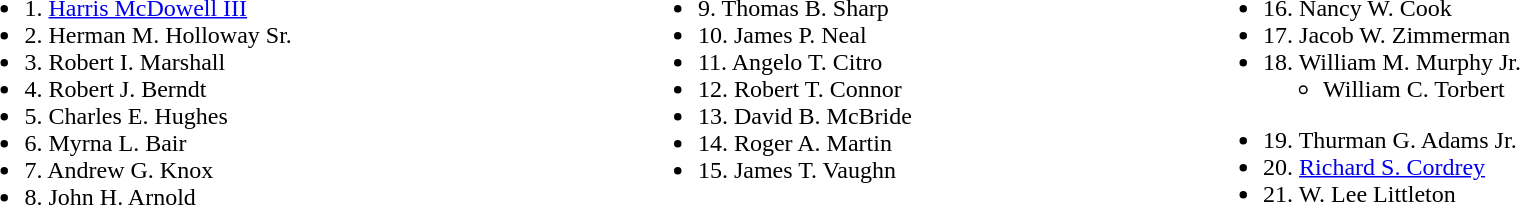<table width=100%>
<tr valign=top>
<td><br><ul><li>1. <a href='#'>Harris McDowell III</a></li><li>2. Herman M. Holloway Sr.</li><li>3. Robert I. Marshall</li><li>4. Robert J. Berndt</li><li>5. Charles E. Hughes</li><li>6. Myrna L. Bair</li><li>7. Andrew G. Knox</li><li>8. John H. Arnold</li></ul></td>
<td><br><ul><li>9. Thomas B. Sharp</li><li>10. James P. Neal</li><li>11. Angelo T. Citro</li><li>12. Robert T. Connor</li><li>13. David B. McBride</li><li>14. Roger A. Martin</li><li>15. James T. Vaughn</li></ul></td>
<td><br><ul><li>16. Nancy W. Cook</li><li>17. Jacob W. Zimmerman</li><li>18. William M. Murphy Jr.<ul><li>William C. Torbert</li></ul></li></ul><ul><li>19. Thurman G. Adams Jr.</li><li>20. <a href='#'>Richard S. Cordrey</a></li><li>21. W. Lee Littleton</li></ul></td>
</tr>
</table>
